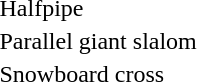<table>
<tr valign="top">
<td>Halfpipe <br></td>
<td></td>
<td></td>
<td></td>
</tr>
<tr valign="top">
<td>Parallel giant slalom <br></td>
<td></td>
<td></td>
<td></td>
</tr>
<tr valign="top">
<td>Snowboard cross <br></td>
<td></td>
<td></td>
<td></td>
</tr>
</table>
